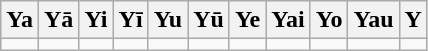<table class=wikitable>
<tr>
<th>Ya</th>
<th>Yā</th>
<th>Yi</th>
<th>Yī</th>
<th>Yu</th>
<th>Yū</th>
<th>Ye</th>
<th>Yai</th>
<th>Yo</th>
<th>Yau</th>
<th>Y</th>
</tr>
<tr>
<td></td>
<td></td>
<td></td>
<td></td>
<td></td>
<td></td>
<td></td>
<td></td>
<td></td>
<td></td>
<td></td>
</tr>
</table>
